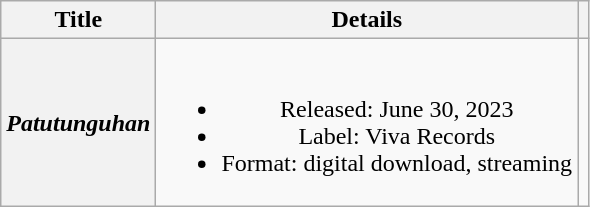<table class="wikitable plainrowheaders" style="text-align:center;">
<tr>
<th rowspan="1" scope="col">Title</th>
<th rowspan="1" scope="col">Details</th>
<th scope="col"></th>
</tr>
<tr>
<th scope="row"><em>Patutunguhan</em></th>
<td><br><ul><li>Released: June 30, 2023</li><li>Label: Viva Records</li><li>Format: digital download, streaming</li></ul></td>
<td></td>
</tr>
</table>
